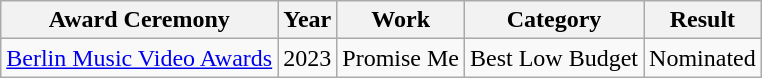<table class="wikitable">
<tr>
<th>Award Ceremony</th>
<th>Year</th>
<th>Work</th>
<th>Category</th>
<th>Result</th>
</tr>
<tr>
<td><a href='#'>Berlin Music Video Awards</a></td>
<td>2023</td>
<td>Promise Me</td>
<td>Best Low Budget</td>
<td>Nominated</td>
</tr>
</table>
